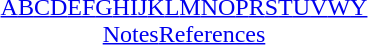<table id="toc" class="toc" summary="Class" align="center" style="text-align:center;">
<tr>
<th></th>
</tr>
<tr>
<td><a href='#'>A</a><a href='#'>B</a><a href='#'>C</a><a href='#'>D</a><a href='#'>E</a><a href='#'>F</a><a href='#'>G</a><a href='#'>H</a><a href='#'>I</a><a href='#'>J</a><a href='#'>K</a><a href='#'>L</a><a href='#'>M</a><a href='#'>N</a><a href='#'>O</a><a href='#'>P</a><a href='#'>R</a><a href='#'>S</a><a href='#'>T</a><a href='#'>U</a><a href='#'>V</a><a href='#'>W</a><a href='#'>Y</a><br><a href='#'>Notes</a><a href='#'>References</a></td>
</tr>
</table>
